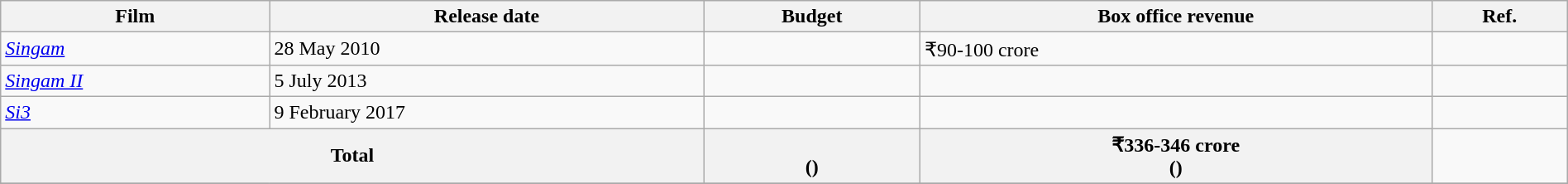<table class="wikitable" style="width:100%;">
<tr>
<th style="text-align:centr;">Film</th>
<th style="text-align:centr;">Release date</th>
<th style="text-align:centr;">Budget</th>
<th style="text-align:centr;">Box office revenue</th>
<th style="text-align:centr;">Ref.</th>
</tr>
<tr>
<td><em><a href='#'>Singam</a></em></td>
<td>28 May 2010</td>
<td></td>
<td>₹90-100 crore</td>
<td></td>
</tr>
<tr>
<td><em><a href='#'>Singam II</a></em></td>
<td>5 July 2013</td>
<td></td>
<td></td>
<td></td>
</tr>
<tr>
<td><em><a href='#'>Si3</a></em></td>
<td>9 February 2017</td>
<td></td>
<td></td>
<td></td>
</tr>
<tr>
<th colspan="2" style="text-align:centr;">Total</th>
<th style="text-align:centr;"><br> ()</th>
<th style="text-align:centr;">₹336-346 crore<br> ()</th>
<td></td>
</tr>
<tr>
</tr>
</table>
